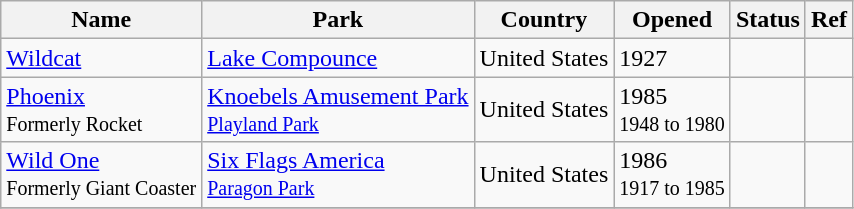<table class="wikitable sortable">
<tr>
<th>Name</th>
<th>Park</th>
<th>Country</th>
<th>Opened</th>
<th>Status</th>
<th class="unsortable">Ref</th>
</tr>
<tr>
<td><a href='#'>Wildcat</a></td>
<td><a href='#'>Lake Compounce</a></td>
<td> United States</td>
<td>1927</td>
<td></td>
<td></td>
</tr>
<tr>
<td><a href='#'>Phoenix</a><br><small>Formerly Rocket</small></td>
<td><a href='#'>Knoebels Amusement Park</a><br><small><a href='#'>Playland Park</a></small></td>
<td> United States</td>
<td>1985<br><small>1948 to 1980</small></td>
<td></td>
<td><br></td>
</tr>
<tr>
<td><a href='#'>Wild One</a><br><small>Formerly Giant Coaster</small></td>
<td><a href='#'>Six Flags America</a><br><small><a href='#'>Paragon Park</a></small></td>
<td> United States</td>
<td>1986<br><small>1917 to 1985</small></td>
<td></td>
<td><br></td>
</tr>
<tr>
</tr>
</table>
